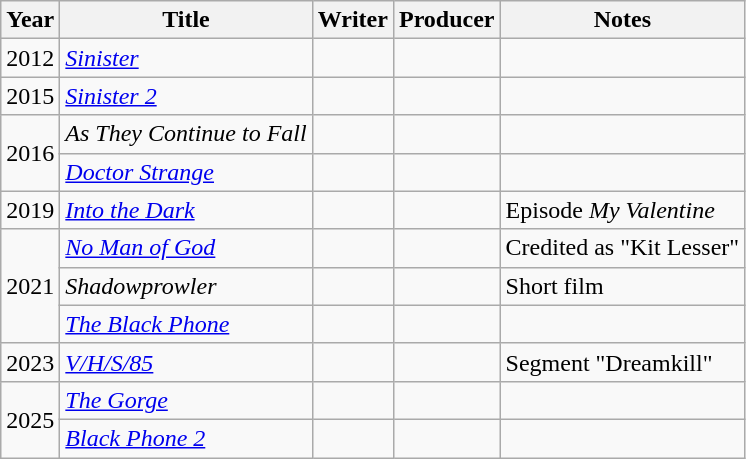<table class="wikitable">
<tr>
<th>Year</th>
<th>Title</th>
<th>Writer</th>
<th>Producer</th>
<th>Notes</th>
</tr>
<tr>
<td>2012</td>
<td><em><a href='#'>Sinister</a></em></td>
<td></td>
<td></td>
<td></td>
</tr>
<tr>
<td>2015</td>
<td><em><a href='#'>Sinister 2</a></em></td>
<td></td>
<td></td>
<td></td>
</tr>
<tr>
<td rowspan=2>2016</td>
<td><em>As They Continue to Fall</em></td>
<td></td>
<td></td>
<td></td>
</tr>
<tr>
<td><em><a href='#'>Doctor Strange</a></em></td>
<td></td>
<td></td>
<td></td>
</tr>
<tr>
<td>2019</td>
<td><em><a href='#'>Into the Dark</a></em></td>
<td></td>
<td></td>
<td>Episode <em>My Valentine</em></td>
</tr>
<tr>
<td rowspan=3>2021</td>
<td><em><a href='#'>No Man of God</a></em></td>
<td></td>
<td></td>
<td>Credited as "Kit Lesser"</td>
</tr>
<tr>
<td><em>Shadowprowler</em></td>
<td></td>
<td></td>
<td>Short film</td>
</tr>
<tr>
<td><em><a href='#'>The Black Phone</a></em></td>
<td></td>
<td></td>
<td></td>
</tr>
<tr>
<td>2023</td>
<td><em><a href='#'>V/H/S/85</a></em></td>
<td></td>
<td></td>
<td>Segment "Dreamkill"</td>
</tr>
<tr>
<td rowspan="2">2025</td>
<td><em><a href='#'>The Gorge</a></em></td>
<td></td>
<td></td>
<td></td>
</tr>
<tr>
<td><em><a href='#'>Black Phone 2</a></em></td>
<td></td>
<td></td>
<td></td>
</tr>
</table>
